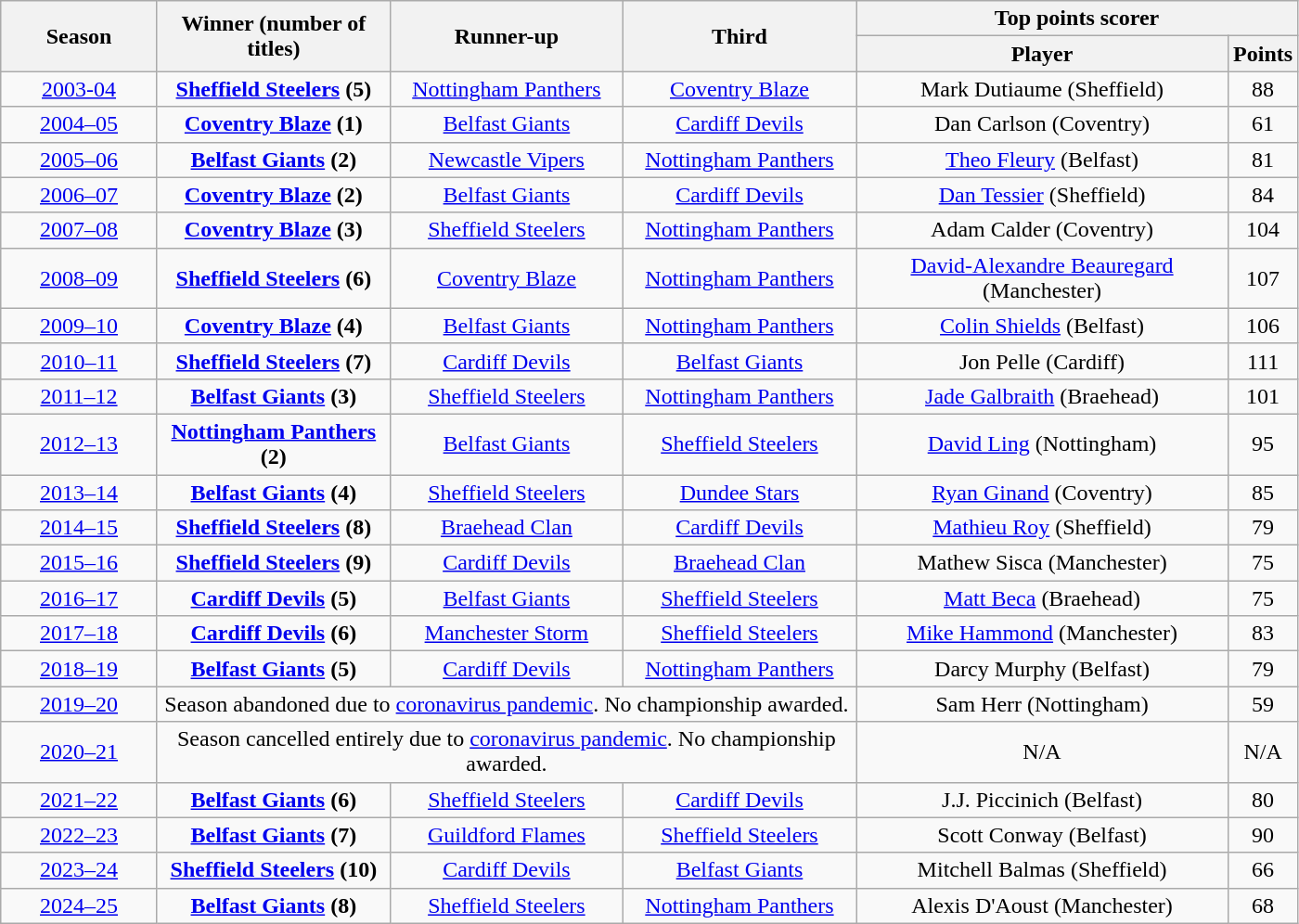<table class="wikitable" style="text-align: center;">
<tr>
<th rowspan=2 width=105>Season</th>
<th rowspan=2 width=160>Winner (number of titles)</th>
<th rowspan=2 width=160>Runner-up</th>
<th rowspan=2 width=160>Third</th>
<th colspan=2>Top points scorer</th>
</tr>
<tr>
<th width=260>Player</th>
<th>Points</th>
</tr>
<tr>
<td><a href='#'>2003-04</a></td>
<td><strong><a href='#'>Sheffield Steelers</a> (5)</strong></td>
<td><a href='#'>Nottingham Panthers</a></td>
<td><a href='#'>Coventry Blaze</a></td>
<td>Mark Dutiaume (Sheffield)</td>
<td>88</td>
</tr>
<tr>
<td><a href='#'>2004–05</a></td>
<td><strong><a href='#'>Coventry Blaze</a> (1)</strong></td>
<td><a href='#'>Belfast Giants</a></td>
<td><a href='#'>Cardiff Devils</a></td>
<td>Dan Carlson (Coventry)</td>
<td>61</td>
</tr>
<tr>
<td><a href='#'>2005–06</a></td>
<td><strong><a href='#'>Belfast Giants</a> (2)</strong></td>
<td><a href='#'>Newcastle Vipers</a></td>
<td><a href='#'>Nottingham Panthers</a></td>
<td><a href='#'>Theo Fleury</a> (Belfast)</td>
<td>81</td>
</tr>
<tr>
<td><a href='#'>2006–07</a></td>
<td><strong><a href='#'>Coventry Blaze</a> (2)</strong></td>
<td><a href='#'>Belfast Giants</a></td>
<td><a href='#'>Cardiff Devils</a></td>
<td><a href='#'>Dan Tessier</a> (Sheffield)</td>
<td>84</td>
</tr>
<tr>
<td><a href='#'>2007–08</a></td>
<td><strong><a href='#'>Coventry Blaze</a> (3)</strong></td>
<td><a href='#'>Sheffield Steelers</a></td>
<td><a href='#'>Nottingham Panthers</a></td>
<td>Adam Calder (Coventry)</td>
<td>104</td>
</tr>
<tr>
<td><a href='#'>2008–09</a></td>
<td><strong><a href='#'>Sheffield Steelers</a> (6)</strong></td>
<td><a href='#'>Coventry Blaze</a></td>
<td><a href='#'>Nottingham Panthers</a></td>
<td><a href='#'>David-Alexandre Beauregard</a> (Manchester)</td>
<td>107</td>
</tr>
<tr>
<td><a href='#'>2009–10</a></td>
<td><strong><a href='#'>Coventry Blaze</a> (4)</strong></td>
<td><a href='#'>Belfast Giants</a></td>
<td><a href='#'>Nottingham Panthers</a></td>
<td><a href='#'>Colin Shields</a> (Belfast)</td>
<td>106</td>
</tr>
<tr>
<td><a href='#'>2010–11</a></td>
<td><strong><a href='#'>Sheffield Steelers</a> (7)</strong></td>
<td><a href='#'>Cardiff Devils</a></td>
<td><a href='#'>Belfast Giants</a></td>
<td>Jon Pelle (Cardiff)</td>
<td>111</td>
</tr>
<tr>
<td><a href='#'>2011–12</a></td>
<td><strong><a href='#'>Belfast Giants</a> (3)</strong></td>
<td><a href='#'>Sheffield Steelers</a></td>
<td><a href='#'>Nottingham Panthers</a></td>
<td><a href='#'>Jade Galbraith</a> (Braehead)</td>
<td>101</td>
</tr>
<tr>
<td><a href='#'>2012–13</a></td>
<td><strong><a href='#'>Nottingham Panthers</a> (2)</strong></td>
<td><a href='#'>Belfast Giants</a></td>
<td><a href='#'>Sheffield Steelers</a></td>
<td><a href='#'>David Ling</a> (Nottingham)</td>
<td>95</td>
</tr>
<tr>
<td><a href='#'>2013–14</a></td>
<td><strong><a href='#'>Belfast Giants</a> (4)</strong></td>
<td><a href='#'>Sheffield Steelers</a></td>
<td><a href='#'>Dundee Stars</a></td>
<td><a href='#'>Ryan Ginand</a> (Coventry)</td>
<td>85</td>
</tr>
<tr>
<td><a href='#'>2014–15</a></td>
<td><strong><a href='#'>Sheffield Steelers</a> (8)</strong></td>
<td><a href='#'>Braehead Clan</a></td>
<td><a href='#'>Cardiff Devils</a></td>
<td><a href='#'>Mathieu Roy</a> (Sheffield)</td>
<td>79</td>
</tr>
<tr>
<td><a href='#'>2015–16</a></td>
<td><strong><a href='#'>Sheffield Steelers</a> (9)</strong></td>
<td><a href='#'>Cardiff Devils</a></td>
<td><a href='#'>Braehead Clan</a></td>
<td>Mathew Sisca (Manchester)</td>
<td>75</td>
</tr>
<tr>
<td><a href='#'>2016–17</a></td>
<td><strong><a href='#'>Cardiff Devils</a> (5)</strong></td>
<td><a href='#'>Belfast Giants</a></td>
<td><a href='#'>Sheffield Steelers</a></td>
<td><a href='#'>Matt Beca</a> (Braehead)</td>
<td>75</td>
</tr>
<tr>
<td><a href='#'>2017–18</a></td>
<td><strong><a href='#'>Cardiff Devils</a> (6)</strong></td>
<td><a href='#'>Manchester Storm</a></td>
<td><a href='#'>Sheffield Steelers</a></td>
<td><a href='#'>Mike Hammond</a> (Manchester)</td>
<td>83</td>
</tr>
<tr>
<td><a href='#'>2018–19</a></td>
<td><strong><a href='#'>Belfast Giants</a> (5)</strong></td>
<td><a href='#'>Cardiff Devils</a></td>
<td><a href='#'>Nottingham Panthers</a></td>
<td>Darcy Murphy (Belfast)</td>
<td>79</td>
</tr>
<tr>
<td><a href='#'>2019–20</a></td>
<td align=center colspan=3>Season abandoned due to <a href='#'>coronavirus pandemic</a>. No championship awarded.</td>
<td>Sam Herr (Nottingham)</td>
<td>59</td>
</tr>
<tr>
<td><a href='#'>2020–21</a></td>
<td align=center colspan=3>Season cancelled entirely due to <a href='#'>coronavirus pandemic</a>. No championship awarded.</td>
<td>N/A</td>
<td>N/A</td>
</tr>
<tr>
<td><a href='#'>2021–22</a></td>
<td><strong><a href='#'>Belfast Giants</a> (6)</strong></td>
<td><a href='#'>Sheffield Steelers</a></td>
<td><a href='#'>Cardiff Devils</a></td>
<td>J.J. Piccinich (Belfast)</td>
<td>80</td>
</tr>
<tr>
<td><a href='#'>2022–23</a></td>
<td><strong><a href='#'>Belfast Giants</a> (7)</strong></td>
<td><a href='#'>Guildford Flames</a></td>
<td><a href='#'>Sheffield Steelers</a></td>
<td>Scott Conway (Belfast)</td>
<td>90</td>
</tr>
<tr>
<td><a href='#'>2023–24</a></td>
<td><strong><a href='#'>Sheffield Steelers</a> (10)</strong></td>
<td><a href='#'>Cardiff Devils</a></td>
<td><a href='#'>Belfast Giants</a></td>
<td>Mitchell Balmas (Sheffield)</td>
<td>66</td>
</tr>
<tr>
<td><a href='#'>2024–25</a></td>
<td><strong><a href='#'>Belfast Giants</a> (8)</strong></td>
<td><a href='#'>Sheffield Steelers</a></td>
<td><a href='#'>Nottingham Panthers</a></td>
<td>Alexis D'Aoust (Manchester)</td>
<td>68</td>
</tr>
</table>
